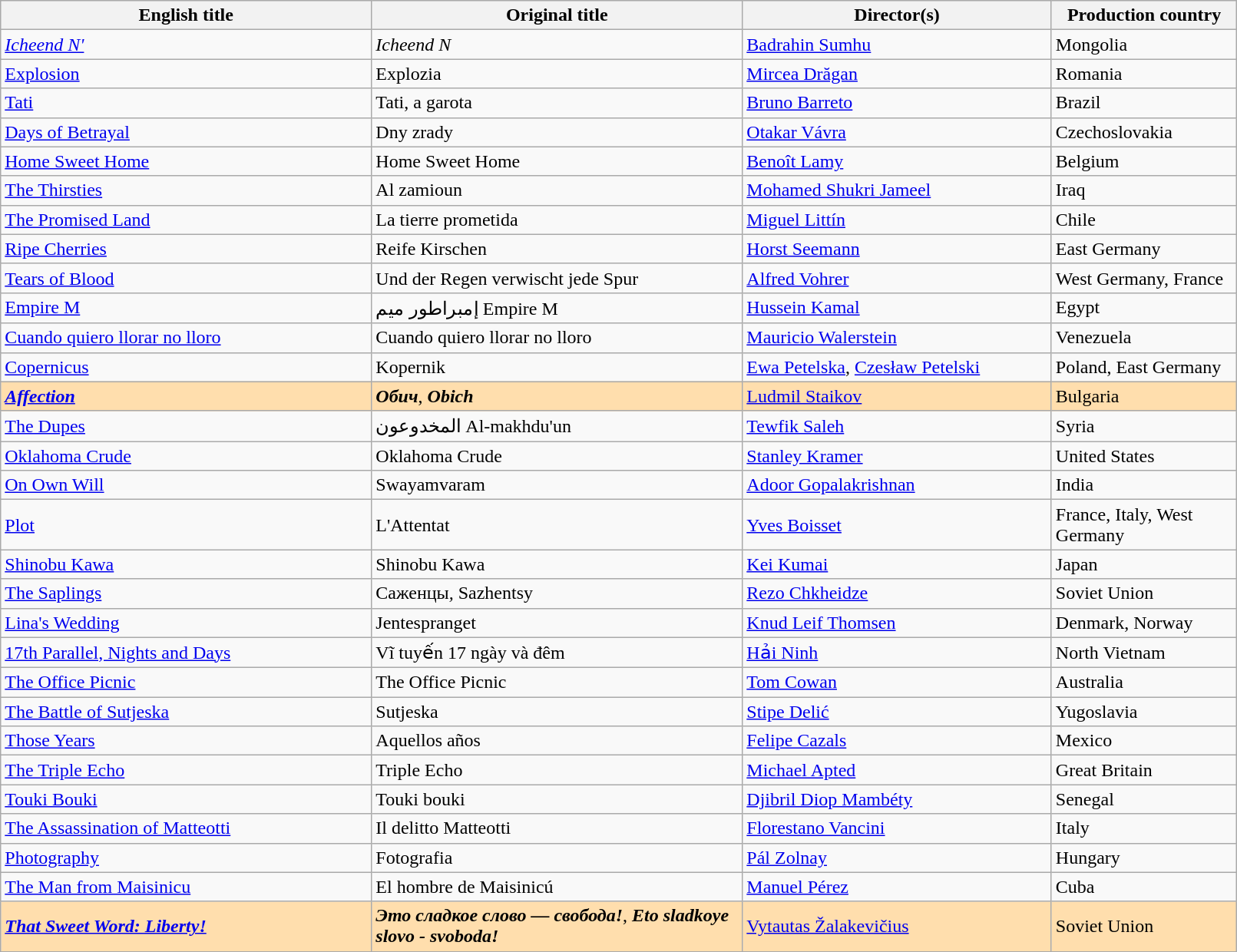<table class="sortable wikitable" width="85%" cellpadding="5">
<tr>
<th width="30%">English title</th>
<th width="30%">Original title</th>
<th width="25%">Director(s)</th>
<th width="15%">Production country</th>
</tr>
<tr>
<td><em><a href='#'>Icheend N'</a></em></td>
<td><em>Icheend N<strong></td>
<td><a href='#'>Badrahin Sumhu</a></td>
<td>Mongolia</td>
</tr>
<tr>
<td></em><a href='#'>Explosion</a><em></td>
<td></em>Explozia<em></td>
<td><a href='#'>Mircea Drăgan</a></td>
<td>Romania</td>
</tr>
<tr>
<td></em><a href='#'>Tati</a><em></td>
<td></em>Tati, a garota<em></td>
<td><a href='#'>Bruno Barreto</a></td>
<td>Brazil</td>
</tr>
<tr>
<td></em><a href='#'>Days of Betrayal</a><em></td>
<td></em>Dny zrady<em></td>
<td><a href='#'>Otakar Vávra</a></td>
<td>Czechoslovakia</td>
</tr>
<tr>
<td></em><a href='#'>Home Sweet Home</a><em></td>
<td></em>Home Sweet Home<em></td>
<td><a href='#'>Benoît Lamy</a></td>
<td>Belgium</td>
</tr>
<tr>
<td></em><a href='#'>The Thirsties</a><em></td>
<td></em>Al zamioun<em></td>
<td><a href='#'>Mohamed Shukri Jameel</a></td>
<td>Iraq</td>
</tr>
<tr>
<td></em><a href='#'>The Promised Land</a><em></td>
<td></em>La tierre prometida<em></td>
<td><a href='#'>Miguel Littín</a></td>
<td>Chile</td>
</tr>
<tr>
<td></em><a href='#'>Ripe Cherries</a><em></td>
<td></em>Reife Kirschen<em></td>
<td><a href='#'>Horst Seemann</a></td>
<td>East Germany</td>
</tr>
<tr>
<td></em><a href='#'>Tears of Blood</a><em></td>
<td></em>Und der Regen verwischt jede Spur<em></td>
<td><a href='#'>Alfred Vohrer</a></td>
<td>West Germany, France</td>
</tr>
<tr>
<td></em><a href='#'>Empire M</a><em></td>
<td>إمبراطور ميم </em>Empire M<em></td>
<td><a href='#'>Hussein Kamal</a></td>
<td>Egypt</td>
</tr>
<tr>
<td></em><a href='#'>Cuando quiero llorar no lloro</a><em></td>
<td></em>Cuando quiero llorar no lloro<em></td>
<td><a href='#'>Mauricio Walerstein</a></td>
<td>Venezuela</td>
</tr>
<tr>
<td></em><a href='#'>Copernicus</a><em></td>
<td></em>Kopernik<em></td>
<td><a href='#'>Ewa Petelska</a>, <a href='#'>Czesław Petelski</a></td>
<td>Poland, East Germany</td>
</tr>
<tr style="background:#FFDEAD;">
<td><strong><em><a href='#'>Affection</a></em></strong></td>
<td><strong><em>Обич</em></strong>, <strong><em>Obich</em></strong></td>
<td><a href='#'>Ludmil Staikov</a></td>
<td>Bulgaria</td>
</tr>
<tr>
<td></em><a href='#'>The Dupes</a><em></td>
<td>المخدوعون </em>Al-makhdu'un<em></td>
<td><a href='#'>Tewfik Saleh</a></td>
<td>Syria</td>
</tr>
<tr>
<td></em><a href='#'>Oklahoma Crude</a><em></td>
<td></em>Oklahoma Crude<em></td>
<td><a href='#'>Stanley Kramer</a></td>
<td>United States</td>
</tr>
<tr>
<td></em><a href='#'>On Own Will</a><em></td>
<td></em>Swayamvaram<em></td>
<td><a href='#'>Adoor Gopalakrishnan</a></td>
<td>India</td>
</tr>
<tr>
<td></em><a href='#'>Plot</a><em></td>
<td></em>L'Attentat<em></td>
<td><a href='#'>Yves Boisset</a></td>
<td>France, Italy, West Germany</td>
</tr>
<tr>
<td></em><a href='#'>Shinobu Kawa</a><em></td>
<td></em>Shinobu Kawa<em></td>
<td><a href='#'>Kei Kumai</a></td>
<td>Japan</td>
</tr>
<tr>
<td></em><a href='#'>The Saplings</a><em></td>
<td></em>Саженцы<em>, </em>Sazhentsy<em></td>
<td><a href='#'>Rezo Chkheidze</a></td>
<td>Soviet Union</td>
</tr>
<tr>
<td></em><a href='#'>Lina's Wedding</a><em></td>
<td></em>Jentespranget<em></td>
<td><a href='#'>Knud Leif Thomsen</a></td>
<td>Denmark, Norway</td>
</tr>
<tr>
<td></em><a href='#'>17th Parallel, Nights and Days</a><em></td>
<td></em>Vĩ tuyến 17 ngày và đêm<em></td>
<td><a href='#'>Hải Ninh</a></td>
<td>North Vietnam</td>
</tr>
<tr>
<td></em><a href='#'>The Office Picnic</a><em></td>
<td></em>The Office Picnic<em></td>
<td><a href='#'>Tom Cowan</a></td>
<td>Australia</td>
</tr>
<tr>
<td></em><a href='#'>The Battle of Sutjeska</a><em></td>
<td></em>Sutjeska<em></td>
<td><a href='#'>Stipe Delić</a></td>
<td>Yugoslavia</td>
</tr>
<tr>
<td></em><a href='#'>Those Years</a><em></td>
<td></em>Aquellos años<em></td>
<td><a href='#'>Felipe Cazals</a></td>
<td>Mexico</td>
</tr>
<tr>
<td></em><a href='#'>The Triple Echo</a><em></td>
<td></em>Triple Echo<em></td>
<td><a href='#'>Michael Apted</a></td>
<td>Great Britain</td>
</tr>
<tr>
<td></em><a href='#'>Touki Bouki</a><em></td>
<td></em>Touki bouki<em></td>
<td><a href='#'>Djibril Diop Mambéty</a></td>
<td>Senegal</td>
</tr>
<tr>
<td></em><a href='#'>The Assassination of Matteotti</a><em></td>
<td></em>Il delitto Matteotti<em></td>
<td><a href='#'>Florestano Vancini</a></td>
<td>Italy</td>
</tr>
<tr>
<td></em><a href='#'>Photography</a><em></td>
<td></em>Fotografia<em></td>
<td><a href='#'>Pál Zolnay</a></td>
<td>Hungary</td>
</tr>
<tr>
<td></em><a href='#'>The Man from Maisinicu</a><em></td>
<td></em>El hombre de Maisinicú<em></td>
<td><a href='#'>Manuel Pérez</a></td>
<td>Cuba</td>
</tr>
<tr style="background:#FFDEAD;">
<td><strong><em><a href='#'>That Sweet Word: Liberty!</a></em></strong></td>
<td><strong><em>Это сладкое слово — свобода!</em></strong>, <strong><em>Eto sladkoye slovo - svoboda!</em></strong></td>
<td><a href='#'>Vytautas Žalakevičius</a></td>
<td>Soviet Union</td>
</tr>
<tr>
</tr>
</table>
